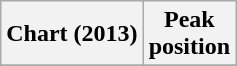<table class="wikitable plainrowheaders" style="text-align:center">
<tr>
<th scope="col">Chart (2013)</th>
<th scope="col">Peak<br>position</th>
</tr>
<tr>
</tr>
</table>
